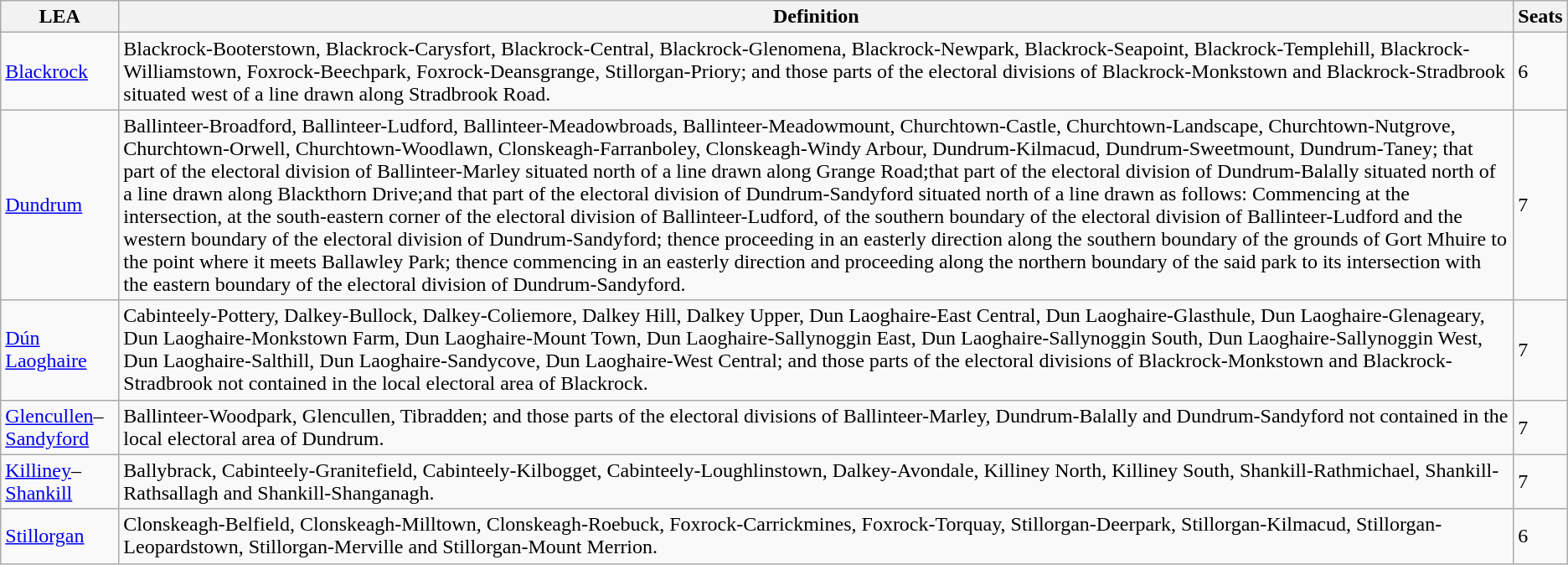<table class="wikitable">
<tr>
<th>LEA</th>
<th>Definition</th>
<th>Seats</th>
</tr>
<tr>
<td><a href='#'>Blackrock</a></td>
<td>Blackrock-Booterstown, Blackrock-Carysfort, Blackrock-Central, Blackrock-Glenomena, Blackrock-Newpark, Blackrock-Seapoint, Blackrock-Templehill, Blackrock-Williamstown, Foxrock-Beechpark, Foxrock-Deansgrange, Stillorgan-Priory; and those parts of the electoral divisions of Blackrock-Monkstown and Blackrock-Stradbrook situated west of a line drawn along Stradbrook Road.</td>
<td>6</td>
</tr>
<tr>
<td><a href='#'>Dundrum</a></td>
<td>Ballinteer-Broadford, Ballinteer-Ludford, Ballinteer-Meadowbroads, Ballinteer-Meadowmount, Churchtown-Castle, Churchtown-Landscape, Churchtown-Nutgrove, Churchtown-Orwell, Churchtown-Woodlawn, Clonskeagh-Farranboley, Clonskeagh-Windy Arbour, Dundrum-Kilmacud, Dundrum-Sweetmount, Dundrum-Taney; that part of the electoral division of Ballinteer-Marley situated north of a line drawn along Grange Road;that part of the electoral division of Dundrum-Balally situated north of a line drawn along Blackthorn Drive;and that part of the electoral division of Dundrum-Sandyford situated north of a line drawn as follows: Commencing at the intersection, at the south-eastern corner of the electoral division of Ballinteer-Ludford, of the southern boundary of the electoral division of Ballinteer-Ludford and the western boundary of the electoral division of Dundrum-Sandyford; thence proceeding in an easterly direction along the southern boundary of the grounds of Gort Mhuire to the point where it meets Ballawley Park; thence commencing in an easterly direction and proceeding along the northern boundary of the said park to its intersection with the eastern boundary of the electoral division of Dundrum-Sandyford.</td>
<td>7</td>
</tr>
<tr>
<td><a href='#'>Dún Laoghaire</a></td>
<td>Cabinteely-Pottery, Dalkey-Bullock, Dalkey-Coliemore, Dalkey Hill, Dalkey Upper, Dun Laoghaire-East Central, Dun Laoghaire-Glasthule, Dun Laoghaire-Glenageary, Dun Laoghaire-Monkstown Farm, Dun Laoghaire-Mount Town, Dun Laoghaire-Sallynoggin East, Dun Laoghaire-Sallynoggin South, Dun Laoghaire-Sallynoggin West, Dun Laoghaire-Salthill, Dun Laoghaire-Sandycove, Dun Laoghaire-West Central; and those parts of the electoral divisions of Blackrock-Monkstown and Blackrock-Stradbrook not contained in the local electoral area of Blackrock.</td>
<td>7</td>
</tr>
<tr>
<td><a href='#'>Glencullen</a>–<a href='#'>Sandyford</a></td>
<td>Ballinteer-Woodpark, Glencullen, Tibradden; and those parts of the electoral divisions of Ballinteer-Marley, Dundrum-Balally and Dundrum-Sandyford not contained in the local electoral area of Dundrum.</td>
<td>7</td>
</tr>
<tr>
<td><a href='#'>Killiney</a>–<a href='#'>Shankill</a></td>
<td>Ballybrack, Cabinteely-Granitefield, Cabinteely-Kilbogget, Cabinteely-Loughlinstown, Dalkey-Avondale, Killiney North, Killiney South, Shankill-Rathmichael, Shankill-Rathsallagh and Shankill-Shanganagh.</td>
<td>7</td>
</tr>
<tr>
<td><a href='#'>Stillorgan</a></td>
<td>Clonskeagh-Belfield, Clonskeagh-Milltown, Clonskeagh-Roebuck, Foxrock-Carrickmines, Foxrock-Torquay, Stillorgan-Deerpark, Stillorgan-Kilmacud, Stillorgan-Leopardstown, Stillorgan-Merville and Stillorgan-Mount Merrion.</td>
<td>6</td>
</tr>
</table>
